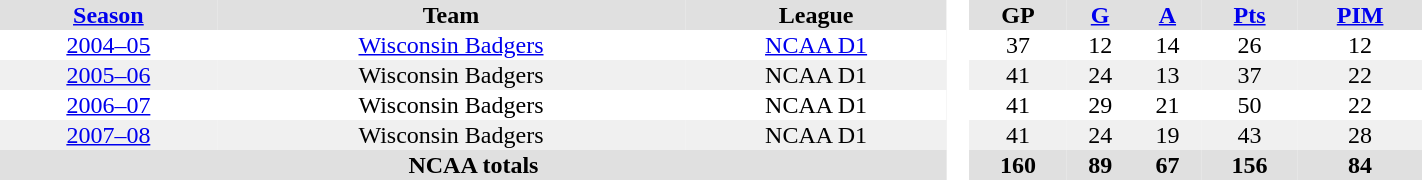<table border="0" cellpadding="1" cellspacing="0" width="75%" style="text-align:center">
<tr bgcolor="#e0e0e0">
<th><a href='#'>Season</a></th>
<th>Team</th>
<th>League</th>
<th rowspan="99" bgcolor="#ffffff"> </th>
<th>GP</th>
<th><a href='#'>G</a></th>
<th><a href='#'>A</a></th>
<th><a href='#'>Pts</a></th>
<th><a href='#'>PIM</a></th>
</tr>
<tr>
<td><a href='#'>2004–05</a></td>
<td><a href='#'>Wisconsin Badgers</a></td>
<td><a href='#'>NCAA D1</a></td>
<td>37</td>
<td>12</td>
<td>14</td>
<td>26</td>
<td>12</td>
</tr>
<tr bgcolor="#f0f0f0">
<td><a href='#'>2005–06</a></td>
<td>Wisconsin Badgers</td>
<td>NCAA D1</td>
<td>41</td>
<td>24</td>
<td>13</td>
<td>37</td>
<td>22</td>
</tr>
<tr>
<td><a href='#'>2006–07</a></td>
<td>Wisconsin Badgers</td>
<td>NCAA D1</td>
<td>41</td>
<td>29</td>
<td>21</td>
<td>50</td>
<td>22</td>
</tr>
<tr bgcolor="#f0f0f0">
<td><a href='#'>2007–08</a></td>
<td>Wisconsin Badgers</td>
<td>NCAA D1</td>
<td>41</td>
<td>24</td>
<td>19</td>
<td>43</td>
<td>28</td>
</tr>
<tr bgcolor="#e0e0e0">
<th colspan="3">NCAA totals</th>
<th>160</th>
<th>89</th>
<th>67</th>
<th>156</th>
<th>84</th>
</tr>
</table>
